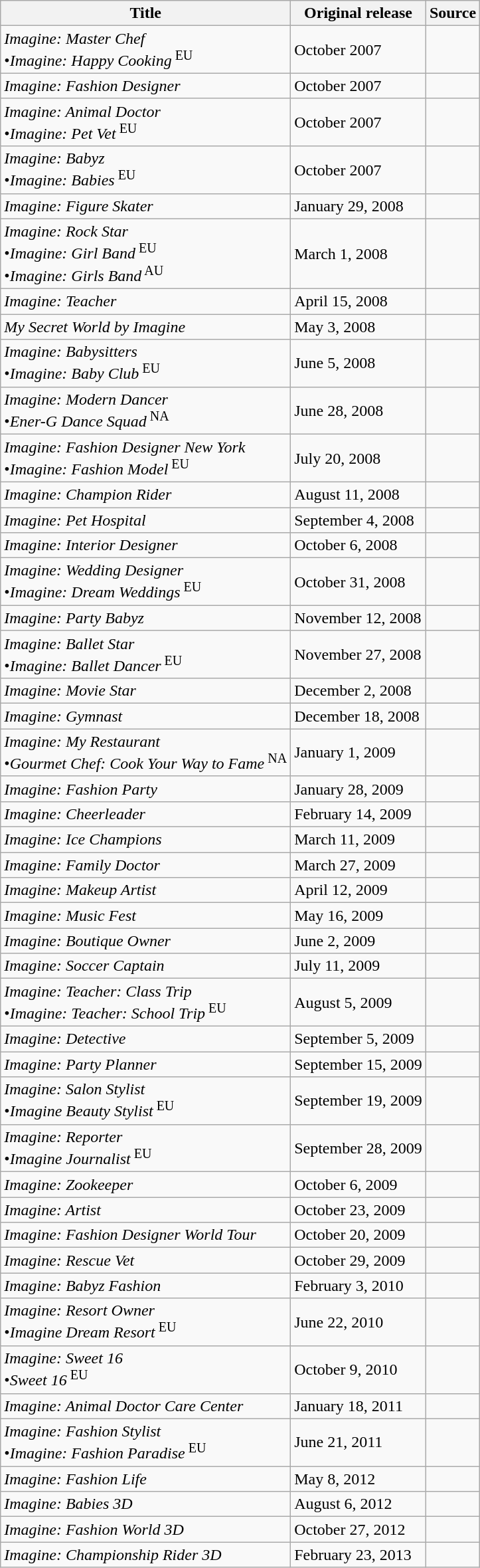<table class="wikitable sortable" id="softwarelist">
<tr>
<th>Title</th>
<th>Original release</th>
<th>Source</th>
</tr>
<tr>
<td><em>Imagine: Master Chef</em><br>•<em>Imagine: Happy Cooking</em><sup> EU</sup></td>
<td>October 2007</td>
<td></td>
</tr>
<tr>
<td><em>Imagine: Fashion Designer</em></td>
<td>October 2007</td>
<td></td>
</tr>
<tr>
<td><em>Imagine: Animal Doctor</em><br>•<em>Imagine: Pet Vet</em><sup> EU</sup></td>
<td>October 2007</td>
<td></td>
</tr>
<tr>
<td><em>Imagine: Babyz</em><br>•<em>Imagine: Babies</em><sup> EU</sup></td>
<td>October 2007</td>
<td></td>
</tr>
<tr>
<td><em>Imagine: Figure Skater</em></td>
<td>January 29, 2008</td>
<td></td>
</tr>
<tr>
<td><em>Imagine: Rock Star</em><br>•<em>Imagine: Girl Band</em><sup> EU</sup><br>•<em>Imagine: Girls Band</em><sup> AU</sup></td>
<td>March 1, 2008</td>
<td></td>
</tr>
<tr>
<td><em>Imagine: Teacher</em></td>
<td>April 15, 2008</td>
<td></td>
</tr>
<tr>
<td><em>My Secret World by Imagine</em></td>
<td>May 3, 2008</td>
<td></td>
</tr>
<tr>
<td><em>Imagine: Babysitters</em><br>•<em>Imagine: Baby Club</em><sup> EU</sup></td>
<td>June 5, 2008</td>
<td></td>
</tr>
<tr>
<td><em>Imagine: Modern Dancer</em><br>•<em>Ener-G Dance Squad</em><sup> NA</sup></td>
<td>June 28, 2008</td>
<td></td>
</tr>
<tr>
<td><em>Imagine: Fashion Designer New York</em><br>•<em>Imagine: Fashion Model</em><sup> EU</sup></td>
<td>July 20, 2008</td>
<td></td>
</tr>
<tr>
<td><em>Imagine: Champion Rider</em></td>
<td>August 11, 2008</td>
<td></td>
</tr>
<tr>
<td><em>Imagine: Pet Hospital</em></td>
<td>September 4, 2008</td>
<td></td>
</tr>
<tr>
<td><em>Imagine: Interior Designer</em></td>
<td>October 6, 2008</td>
<td></td>
</tr>
<tr>
<td><em>Imagine: Wedding Designer</em><br>•<em>Imagine: Dream Weddings</em><sup> EU</sup></td>
<td>October 31, 2008</td>
<td></td>
</tr>
<tr>
<td><em>Imagine: Party Babyz</em></td>
<td>November 12, 2008</td>
<td></td>
</tr>
<tr>
<td><em>Imagine: Ballet Star</em><br>•<em>Imagine: Ballet Dancer</em><sup> EU</sup></td>
<td>November 27, 2008</td>
<td></td>
</tr>
<tr>
<td><em>Imagine: Movie Star</em></td>
<td>December 2, 2008</td>
<td></td>
</tr>
<tr>
<td><em>Imagine: Gymnast</em></td>
<td>December 18, 2008</td>
<td></td>
</tr>
<tr>
<td><em>Imagine: My Restaurant</em><br>•<em>Gourmet Chef: Cook Your Way to Fame</em><sup> NA</sup></td>
<td>January 1, 2009</td>
<td></td>
</tr>
<tr>
<td><em>Imagine: Fashion Party</em></td>
<td>January 28, 2009</td>
<td></td>
</tr>
<tr>
<td><em>Imagine: Cheerleader</em></td>
<td>February 14, 2009</td>
<td></td>
</tr>
<tr>
<td><em>Imagine: Ice Champions</em></td>
<td>March 11, 2009</td>
<td></td>
</tr>
<tr>
<td><em>Imagine: Family Doctor</em></td>
<td>March 27, 2009</td>
<td></td>
</tr>
<tr>
<td><em>Imagine: Makeup Artist</em></td>
<td>April 12, 2009</td>
<td></td>
</tr>
<tr>
<td><em>Imagine: Music Fest</em></td>
<td>May 16, 2009</td>
<td></td>
</tr>
<tr>
<td><em>Imagine: Boutique Owner</em></td>
<td>June 2, 2009</td>
<td></td>
</tr>
<tr>
<td><em>Imagine: Soccer Captain</em></td>
<td>July 11, 2009</td>
<td></td>
</tr>
<tr>
<td><em>Imagine: Teacher: Class Trip</em><br>•<em>Imagine: Teacher: School Trip</em><sup> EU</sup></td>
<td>August 5, 2009</td>
<td></td>
</tr>
<tr>
<td><em>Imagine: Detective</em></td>
<td>September 5, 2009</td>
<td></td>
</tr>
<tr>
<td><em>Imagine: Party Planner</em></td>
<td>September 15, 2009</td>
<td></td>
</tr>
<tr>
<td><em>Imagine: Salon Stylist</em><br>•<em>Imagine Beauty Stylist</em><sup> EU</sup></td>
<td>September 19, 2009</td>
<td></td>
</tr>
<tr>
<td><em>Imagine: Reporter</em><br>•<em>Imagine Journalist</em><sup> EU</sup></td>
<td>September 28, 2009</td>
<td></td>
</tr>
<tr>
<td><em>Imagine: Zookeeper</em></td>
<td>October 6, 2009</td>
<td></td>
</tr>
<tr>
<td><em>Imagine: Artist</em></td>
<td>October 23, 2009</td>
<td></td>
</tr>
<tr>
<td><em>Imagine: Fashion Designer World Tour</em></td>
<td>October 20, 2009</td>
<td></td>
</tr>
<tr>
<td><em>Imagine: Rescue Vet</em></td>
<td>October 29, 2009</td>
<td></td>
</tr>
<tr>
<td><em>Imagine: Babyz Fashion</em></td>
<td>February 3, 2010</td>
<td></td>
</tr>
<tr>
<td><em>Imagine: Resort Owner</em><br>•<em>Imagine Dream Resort</em><sup> EU</sup></td>
<td>June 22, 2010</td>
<td></td>
</tr>
<tr>
<td><em>Imagine: Sweet 16</em><br>•<em>Sweet 16</em><sup> EU</sup></td>
<td>October 9, 2010</td>
<td></td>
</tr>
<tr>
<td><em>Imagine: Animal Doctor Care Center</em></td>
<td>January 18, 2011</td>
<td></td>
</tr>
<tr>
<td><em>Imagine: Fashion Stylist</em><br>•<em>Imagine: Fashion Paradise</em><sup> EU</sup></td>
<td>June 21, 2011</td>
<td></td>
</tr>
<tr>
<td><em>Imagine: Fashion Life</em></td>
<td>May 8, 2012</td>
<td></td>
</tr>
<tr>
<td><em>Imagine: Babies 3D</em></td>
<td>August 6, 2012</td>
<td></td>
</tr>
<tr>
<td><em>Imagine: Fashion World 3D</em></td>
<td>October 27, 2012</td>
<td></td>
</tr>
<tr>
<td><em>Imagine: Championship Rider 3D</em></td>
<td>February 23, 2013</td>
<td></td>
</tr>
</table>
